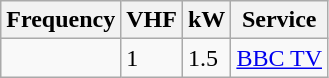<table class="wikitable sortable">
<tr>
<th>Frequency</th>
<th>VHF</th>
<th>kW</th>
<th>Service</th>
</tr>
<tr>
<td></td>
<td>1</td>
<td>1.5</td>
<td><a href='#'>BBC TV</a></td>
</tr>
</table>
